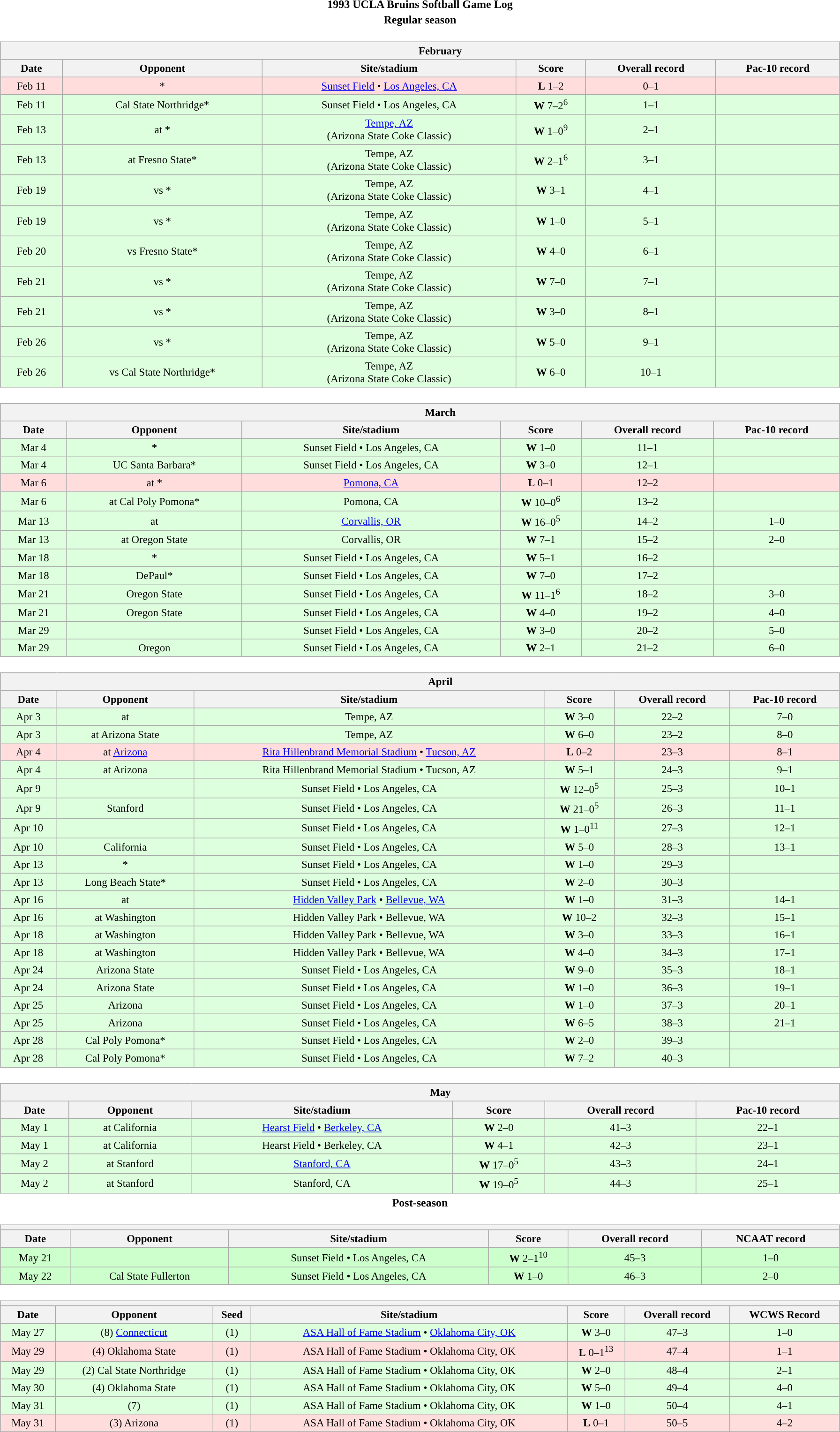<table class="toccolours" width=95% style="margin:1.5em auto; text-align:center;">
<tr>
<th colspan=2>1993 UCLA Bruins Softball Game Log</th>
</tr>
<tr>
<th colspan=2>Regular season</th>
</tr>
<tr valign="top">
<td><br><table class="wikitable collapsible collapsed" style="margin:auto; font-size:95%; width:100%">
<tr>
<th colspan=10 style="padding-left:4em;">February</th>
</tr>
<tr>
<th>Date</th>
<th>Opponent</th>
<th>Site/stadium</th>
<th>Score</th>
<th>Overall record</th>
<th>Pac-10 record</th>
</tr>
<tr bgcolor=ffdddd>
<td>Feb 11</td>
<td>*</td>
<td><a href='#'>Sunset Field</a> • <a href='#'>Los Angeles, CA</a></td>
<td><strong>L</strong> 1–2</td>
<td>0–1</td>
<td></td>
</tr>
<tr bgcolor=ddffdd>
<td>Feb 11</td>
<td>Cal State Northridge*</td>
<td>Sunset Field • Los Angeles, CA</td>
<td><strong>W</strong> 7–2<sup>6</sup></td>
<td>1–1</td>
<td></td>
</tr>
<tr bgcolor=ddffdd>
<td>Feb 13</td>
<td>at *</td>
<td><a href='#'>Tempe, AZ</a><br>(Arizona State Coke Classic)</td>
<td><strong>W</strong> 1–0<sup>9</sup></td>
<td>2–1</td>
<td></td>
</tr>
<tr bgcolor=ddffdd>
<td>Feb 13</td>
<td>at Fresno State*</td>
<td>Tempe, AZ<br>(Arizona State Coke Classic)</td>
<td><strong>W</strong> 2–1<sup>6</sup></td>
<td>3–1</td>
<td></td>
</tr>
<tr bgcolor=ddffdd>
<td>Feb 19</td>
<td>vs *</td>
<td>Tempe, AZ<br>(Arizona State Coke Classic)</td>
<td><strong>W</strong> 3–1</td>
<td>4–1</td>
<td></td>
</tr>
<tr bgcolor=ddffdd>
<td>Feb 19</td>
<td>vs *</td>
<td>Tempe, AZ<br>(Arizona State Coke Classic)</td>
<td><strong>W</strong> 1–0</td>
<td>5–1</td>
<td></td>
</tr>
<tr bgcolor=ddffdd>
<td>Feb 20</td>
<td>vs Fresno State*</td>
<td>Tempe, AZ<br>(Arizona State Coke Classic)</td>
<td><strong>W</strong> 4–0</td>
<td>6–1</td>
<td></td>
</tr>
<tr bgcolor=ddffdd>
<td>Feb 21</td>
<td>vs *</td>
<td>Tempe, AZ<br>(Arizona State Coke Classic)</td>
<td><strong>W</strong> 7–0</td>
<td>7–1</td>
<td></td>
</tr>
<tr bgcolor=ddffdd>
<td>Feb 21</td>
<td>vs *</td>
<td>Tempe, AZ<br>(Arizona State Coke Classic)</td>
<td><strong>W</strong> 3–0</td>
<td>8–1</td>
<td></td>
</tr>
<tr bgcolor=ddffdd>
<td>Feb 26</td>
<td>vs *</td>
<td>Tempe, AZ<br>(Arizona State Coke Classic)</td>
<td><strong>W</strong> 5–0</td>
<td>9–1</td>
<td></td>
</tr>
<tr bgcolor=ddffdd>
<td>Feb 26</td>
<td>vs Cal State Northridge*</td>
<td>Tempe, AZ<br>(Arizona State Coke Classic)</td>
<td><strong>W</strong> 6–0</td>
<td>10–1</td>
<td></td>
</tr>
</table>
</td>
</tr>
<tr>
<td><br><table class="wikitable collapsible collapsed" style="margin:auto; font-size:95%; width:100%">
<tr>
<th colspan=10 style="padding-left:4em;">March</th>
</tr>
<tr>
<th>Date</th>
<th>Opponent</th>
<th>Site/stadium</th>
<th>Score</th>
<th>Overall record</th>
<th>Pac-10 record</th>
</tr>
<tr bgcolor=ddffdd>
<td>Mar 4</td>
<td>*</td>
<td>Sunset Field • Los Angeles, CA</td>
<td><strong>W</strong> 1–0</td>
<td>11–1</td>
<td></td>
</tr>
<tr bgcolor=ddffdd>
<td>Mar 4</td>
<td>UC Santa Barbara*</td>
<td>Sunset Field • Los Angeles, CA</td>
<td><strong>W</strong> 3–0</td>
<td>12–1</td>
<td></td>
</tr>
<tr bgcolor=ffdddd>
<td>Mar 6</td>
<td>at *</td>
<td><a href='#'>Pomona, CA</a></td>
<td><strong>L</strong> 0–1</td>
<td>12–2</td>
<td></td>
</tr>
<tr bgcolor=ddffdd>
<td>Mar 6</td>
<td>at Cal Poly Pomona*</td>
<td>Pomona, CA</td>
<td><strong>W</strong> 10–0<sup>6</sup></td>
<td>13–2</td>
<td></td>
</tr>
<tr bgcolor=ddffdd>
<td>Mar 13</td>
<td>at </td>
<td><a href='#'>Corvallis, OR</a></td>
<td><strong>W</strong> 16–0<sup>5</sup></td>
<td>14–2</td>
<td>1–0</td>
</tr>
<tr bgcolor=ddffdd>
<td>Mar 13</td>
<td>at Oregon State</td>
<td>Corvallis, OR</td>
<td><strong>W</strong> 7–1</td>
<td>15–2</td>
<td>2–0</td>
</tr>
<tr bgcolor=ddffdd>
<td>Mar 18</td>
<td>*</td>
<td>Sunset Field • Los Angeles, CA</td>
<td><strong>W</strong> 5–1</td>
<td>16–2</td>
<td></td>
</tr>
<tr bgcolor=ddffdd>
<td>Mar 18</td>
<td>DePaul*</td>
<td>Sunset Field • Los Angeles, CA</td>
<td><strong>W</strong> 7–0</td>
<td>17–2</td>
<td></td>
</tr>
<tr bgcolor=ddffdd>
<td>Mar 21</td>
<td>Oregon State</td>
<td>Sunset Field • Los Angeles, CA</td>
<td><strong>W</strong> 11–1<sup>6</sup></td>
<td>18–2</td>
<td>3–0</td>
</tr>
<tr bgcolor=ddffdd>
<td>Mar 21</td>
<td>Oregon State</td>
<td>Sunset Field • Los Angeles, CA</td>
<td><strong>W</strong> 4–0</td>
<td>19–2</td>
<td>4–0</td>
</tr>
<tr bgcolor=ddffdd>
<td>Mar 29</td>
<td></td>
<td>Sunset Field • Los Angeles, CA</td>
<td><strong>W</strong> 3–0</td>
<td>20–2</td>
<td>5–0</td>
</tr>
<tr bgcolor=ddffdd>
<td>Mar 29</td>
<td>Oregon</td>
<td>Sunset Field • Los Angeles, CA</td>
<td><strong>W</strong> 2–1</td>
<td>21–2</td>
<td>6–0</td>
</tr>
</table>
</td>
</tr>
<tr>
<td><br><table class="wikitable collapsible collapsed" style="margin:auto; font-size:95%; width:100%">
<tr>
<th colspan=10 style="padding-left:4em;">April</th>
</tr>
<tr>
<th>Date</th>
<th>Opponent</th>
<th>Site/stadium</th>
<th>Score</th>
<th>Overall record</th>
<th>Pac-10 record</th>
</tr>
<tr bgcolor=ddffdd>
<td>Apr 3</td>
<td>at </td>
<td>Tempe, AZ</td>
<td><strong>W</strong> 3–0</td>
<td>22–2</td>
<td>7–0</td>
</tr>
<tr bgcolor=ddffdd>
<td>Apr 3</td>
<td>at Arizona State</td>
<td>Tempe, AZ</td>
<td><strong>W</strong> 6–0</td>
<td>23–2</td>
<td>8–0</td>
</tr>
<tr bgcolor=ffdddd>
<td>Apr 4</td>
<td>at <a href='#'>Arizona</a></td>
<td><a href='#'>Rita Hillenbrand Memorial Stadium</a> • <a href='#'>Tucson, AZ</a></td>
<td><strong>L</strong> 0–2</td>
<td>23–3</td>
<td>8–1</td>
</tr>
<tr bgcolor=ddffdd>
<td>Apr 4</td>
<td>at Arizona</td>
<td>Rita Hillenbrand Memorial Stadium • Tucson, AZ</td>
<td><strong>W</strong> 5–1</td>
<td>24–3</td>
<td>9–1</td>
</tr>
<tr bgcolor=ddffdd>
<td>Apr 9</td>
<td></td>
<td>Sunset Field • Los Angeles, CA</td>
<td><strong>W</strong> 12–0<sup>5</sup></td>
<td>25–3</td>
<td>10–1</td>
</tr>
<tr bgcolor=ddffdd>
<td>Apr 9</td>
<td>Stanford</td>
<td>Sunset Field • Los Angeles, CA</td>
<td><strong>W</strong> 21–0<sup>5</sup></td>
<td>26–3</td>
<td>11–1</td>
</tr>
<tr bgcolor=ddffdd>
<td>Apr 10</td>
<td></td>
<td>Sunset Field • Los Angeles, CA</td>
<td><strong>W</strong> 1–0<sup>11</sup></td>
<td>27–3</td>
<td>12–1</td>
</tr>
<tr bgcolor=ddffdd>
<td>Apr 10</td>
<td>California</td>
<td>Sunset Field • Los Angeles, CA</td>
<td><strong>W</strong> 5–0</td>
<td>28–3</td>
<td>13–1</td>
</tr>
<tr bgcolor=ddffdd>
<td>Apr 13</td>
<td>*</td>
<td>Sunset Field • Los Angeles, CA</td>
<td><strong>W</strong> 1–0</td>
<td>29–3</td>
<td></td>
</tr>
<tr bgcolor=ddffdd>
<td>Apr 13</td>
<td>Long Beach State*</td>
<td>Sunset Field • Los Angeles, CA</td>
<td><strong>W</strong> 2–0</td>
<td>30–3</td>
<td></td>
</tr>
<tr bgcolor=ddffdd>
<td>Apr 16</td>
<td>at </td>
<td><a href='#'>Hidden Valley Park</a> • <a href='#'>Bellevue, WA</a></td>
<td><strong>W</strong> 1–0</td>
<td>31–3</td>
<td>14–1</td>
</tr>
<tr bgcolor=ddffdd>
<td>Apr 16</td>
<td>at Washington</td>
<td>Hidden Valley Park • Bellevue, WA</td>
<td><strong>W</strong> 10–2</td>
<td>32–3</td>
<td>15–1</td>
</tr>
<tr bgcolor=ddffdd>
<td>Apr 18</td>
<td>at Washington</td>
<td>Hidden Valley Park • Bellevue, WA</td>
<td><strong>W</strong> 3–0</td>
<td>33–3</td>
<td>16–1</td>
</tr>
<tr bgcolor=ddffdd>
<td>Apr 18</td>
<td>at Washington</td>
<td>Hidden Valley Park • Bellevue, WA</td>
<td><strong>W</strong> 4–0</td>
<td>34–3</td>
<td>17–1</td>
</tr>
<tr bgcolor=ddffdd>
<td>Apr 24</td>
<td>Arizona State</td>
<td>Sunset Field • Los Angeles, CA</td>
<td><strong>W</strong> 9–0</td>
<td>35–3</td>
<td>18–1</td>
</tr>
<tr bgcolor=ddffdd>
<td>Apr 24</td>
<td>Arizona State</td>
<td>Sunset Field • Los Angeles, CA</td>
<td><strong>W</strong> 1–0</td>
<td>36–3</td>
<td>19–1</td>
</tr>
<tr bgcolor=ddffdd>
<td>Apr 25</td>
<td>Arizona</td>
<td>Sunset Field • Los Angeles, CA</td>
<td><strong>W</strong> 1–0</td>
<td>37–3</td>
<td>20–1</td>
</tr>
<tr bgcolor=ddffdd>
<td>Apr 25</td>
<td>Arizona</td>
<td>Sunset Field • Los Angeles, CA</td>
<td><strong>W</strong> 6–5</td>
<td>38–3</td>
<td>21–1</td>
</tr>
<tr bgcolor=ddffdd>
<td>Apr 28</td>
<td>Cal Poly Pomona*</td>
<td>Sunset Field • Los Angeles, CA</td>
<td><strong>W</strong> 2–0</td>
<td>39–3</td>
<td></td>
</tr>
<tr bgcolor=ddffdd>
<td>Apr 28</td>
<td>Cal Poly Pomona*</td>
<td>Sunset Field • Los Angeles, CA</td>
<td><strong>W</strong> 7–2</td>
<td>40–3</td>
<td></td>
</tr>
</table>
</td>
</tr>
<tr>
<td><br><table class="wikitable collapsible collapsed" style="margin:auto; font-size:95%; width:100%">
<tr>
<th colspan=10 style="padding-left:4em;">May</th>
</tr>
<tr>
<th>Date</th>
<th>Opponent</th>
<th>Site/stadium</th>
<th>Score</th>
<th>Overall record</th>
<th>Pac-10 record</th>
</tr>
<tr bgcolor=ddffdd>
<td>May 1</td>
<td>at California</td>
<td><a href='#'>Hearst Field</a> • <a href='#'>Berkeley, CA</a></td>
<td><strong>W</strong> 2–0</td>
<td>41–3</td>
<td>22–1</td>
</tr>
<tr bgcolor=ddffdd>
<td>May 1</td>
<td>at California</td>
<td>Hearst Field • Berkeley, CA</td>
<td><strong>W</strong> 4–1</td>
<td>42–3</td>
<td>23–1</td>
</tr>
<tr bgcolor=ddffdd>
<td>May 2</td>
<td>at Stanford</td>
<td><a href='#'>Stanford, CA</a></td>
<td><strong>W</strong> 17–0<sup>5</sup></td>
<td>43–3</td>
<td>24–1</td>
</tr>
<tr bgcolor=ddffdd>
<td>May 2</td>
<td>at Stanford</td>
<td>Stanford, CA</td>
<td><strong>W</strong> 19–0<sup>5</sup></td>
<td>44–3</td>
<td>25–1</td>
</tr>
</table>
</td>
</tr>
<tr>
<th colspan=2>Post-season</th>
</tr>
<tr>
<td><br><table class="wikitable collapsible collapsed" style="margin:auto; font-size:95%; width:100%">
<tr>
<th colspan=10 style="padding-left:4em;"><a href='#'></a></th>
</tr>
<tr>
<th>Date</th>
<th>Opponent</th>
<th>Site/stadium</th>
<th>Score</th>
<th>Overall record</th>
<th>NCAAT record</th>
</tr>
<tr bgcolor=ccffcc>
<td>May 21</td>
<td></td>
<td>Sunset Field • Los Angeles, CA</td>
<td><strong>W</strong> 2–1<sup>10</sup></td>
<td>45–3</td>
<td>1–0</td>
</tr>
<tr bgcolor=ccffcc>
<td>May 22</td>
<td>Cal State Fullerton</td>
<td>Sunset Field • Los Angeles, CA</td>
<td><strong>W</strong> 1–0</td>
<td>46–3</td>
<td>2–0</td>
</tr>
</table>
</td>
</tr>
<tr>
<td><br><table class="wikitable collapsible collapsed" style="margin:auto; font-size:95%; width:100%">
<tr>
<th colspan=10 style="padding-left:4em;"><a href='#'></a></th>
</tr>
<tr>
<th>Date</th>
<th>Opponent</th>
<th>Seed</th>
<th>Site/stadium</th>
<th>Score</th>
<th>Overall record</th>
<th>WCWS Record</th>
</tr>
<tr bgcolor=ddffdd>
<td>May 27</td>
<td>(8) <a href='#'>Connecticut</a></td>
<td>(1)</td>
<td><a href='#'>ASA Hall of Fame Stadium</a> • <a href='#'>Oklahoma City, OK</a></td>
<td><strong>W</strong> 3–0</td>
<td>47–3</td>
<td>1–0</td>
</tr>
<tr bgcolor=ffdddd>
<td>May 29</td>
<td>(4) Oklahoma State</td>
<td>(1)</td>
<td>ASA Hall of Fame Stadium • Oklahoma City, OK</td>
<td><strong>L</strong> 0–1<sup>13</sup></td>
<td>47–4</td>
<td>1–1</td>
</tr>
<tr bgcolor=ddffdd>
<td>May 29</td>
<td>(2) Cal State Northridge</td>
<td>(1)</td>
<td>ASA Hall of Fame Stadium • Oklahoma City, OK</td>
<td><strong>W</strong> 2–0</td>
<td>48–4</td>
<td>2–1</td>
</tr>
<tr bgcolor=ddffdd>
<td>May 30</td>
<td>(4) Oklahoma State</td>
<td>(1)</td>
<td>ASA Hall of Fame Stadium • Oklahoma City, OK</td>
<td><strong>W</strong> 5–0</td>
<td>49–4</td>
<td>4–0</td>
</tr>
<tr bgcolor=ddffdd>
<td>May 31</td>
<td>(7) </td>
<td>(1)</td>
<td>ASA Hall of Fame Stadium • Oklahoma City, OK</td>
<td><strong>W</strong> 1–0</td>
<td>50–4</td>
<td>4–1</td>
</tr>
<tr bgcolor=ffdddd>
<td>May 31</td>
<td>(3) Arizona</td>
<td>(1)</td>
<td>ASA Hall of Fame Stadium • Oklahoma City, OK</td>
<td><strong>L</strong> 0–1</td>
<td>50–5</td>
<td>4–2</td>
</tr>
</table>
</td>
</tr>
</table>
